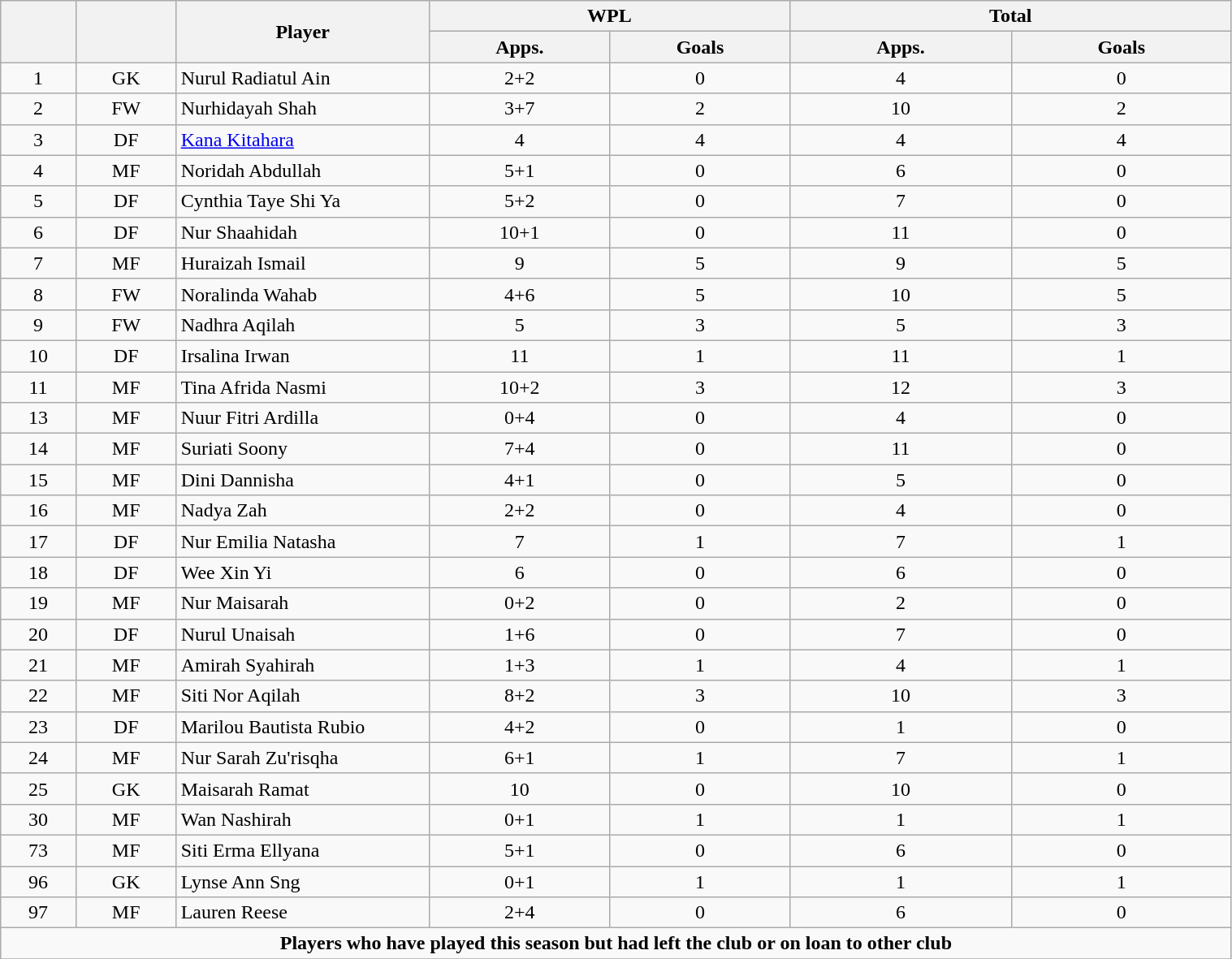<table class="wikitable" style="text-align:center; font-size:100%; width:80%;">
<tr>
<th rowspan=2></th>
<th rowspan=2></th>
<th rowspan=2 width="200">Player</th>
<th colspan=2 width="105">WPL</th>
<th colspan=2 width="130">Total</th>
</tr>
<tr>
<th>Apps.</th>
<th>Goals</th>
<th>Apps.</th>
<th>Goals</th>
</tr>
<tr>
<td>1</td>
<td>GK</td>
<td align="left"> Nurul Radiatul Ain</td>
<td>2+2</td>
<td>0</td>
<td>4</td>
<td>0</td>
</tr>
<tr>
<td>2</td>
<td>FW</td>
<td align="left"> Nurhidayah Shah</td>
<td>3+7</td>
<td>2</td>
<td>10</td>
<td>2</td>
</tr>
<tr>
<td>3</td>
<td>DF</td>
<td align="left"> <a href='#'>Kana Kitahara</a></td>
<td>4</td>
<td>4</td>
<td>4</td>
<td>4</td>
</tr>
<tr>
<td>4</td>
<td>MF</td>
<td align="left"> Noridah Abdullah</td>
<td>5+1</td>
<td>0</td>
<td>6</td>
<td>0</td>
</tr>
<tr>
<td>5</td>
<td>DF</td>
<td align="left"> Cynthia Taye Shi Ya</td>
<td>5+2</td>
<td>0</td>
<td>7</td>
<td>0</td>
</tr>
<tr>
<td>6</td>
<td>DF</td>
<td align="left"> Nur Shaahidah</td>
<td>10+1</td>
<td>0</td>
<td>11</td>
<td>0</td>
</tr>
<tr>
<td>7</td>
<td>MF</td>
<td align="left"> Huraizah Ismail</td>
<td>9</td>
<td>5</td>
<td>9</td>
<td>5</td>
</tr>
<tr>
<td>8</td>
<td>FW</td>
<td align="left"> Noralinda Wahab</td>
<td>4+6</td>
<td>5</td>
<td>10</td>
<td>5</td>
</tr>
<tr>
<td>9</td>
<td>FW</td>
<td align="left"> Nadhra Aqilah</td>
<td>5</td>
<td>3</td>
<td>5</td>
<td>3</td>
</tr>
<tr>
<td>10</td>
<td>DF</td>
<td align="left"> Irsalina Irwan</td>
<td>11</td>
<td>1</td>
<td>11</td>
<td>1</td>
</tr>
<tr>
<td>11</td>
<td>MF</td>
<td align="left"> Tina Afrida Nasmi</td>
<td>10+2</td>
<td>3</td>
<td>12</td>
<td>3</td>
</tr>
<tr>
<td>13</td>
<td>MF</td>
<td align="left"> Nuur Fitri Ardilla</td>
<td>0+4</td>
<td>0</td>
<td>4</td>
<td>0</td>
</tr>
<tr>
<td>14</td>
<td>MF</td>
<td align="left"> Suriati Soony</td>
<td>7+4</td>
<td>0</td>
<td>11</td>
<td>0</td>
</tr>
<tr>
<td>15</td>
<td>MF</td>
<td align="left"> Dini Dannisha</td>
<td>4+1</td>
<td>0</td>
<td>5</td>
<td>0</td>
</tr>
<tr>
<td>16</td>
<td>MF</td>
<td align="left"> Nadya Zah</td>
<td>2+2</td>
<td>0</td>
<td>4</td>
<td>0</td>
</tr>
<tr>
<td>17</td>
<td>DF</td>
<td align="left"> Nur Emilia Natasha</td>
<td>7</td>
<td>1</td>
<td>7</td>
<td>1</td>
</tr>
<tr>
<td>18</td>
<td>DF</td>
<td align="left"> Wee Xin Yi</td>
<td>6</td>
<td>0</td>
<td>6</td>
<td>0</td>
</tr>
<tr>
<td>19</td>
<td>MF</td>
<td align="left"> Nur Maisarah</td>
<td>0+2</td>
<td>0</td>
<td>2</td>
<td>0</td>
</tr>
<tr>
<td>20</td>
<td>DF</td>
<td align="left"> Nurul Unaisah</td>
<td>1+6</td>
<td>0</td>
<td>7</td>
<td>0</td>
</tr>
<tr>
<td>21</td>
<td>MF</td>
<td align="left"> Amirah Syahirah</td>
<td>1+3</td>
<td>1</td>
<td>4</td>
<td>1</td>
</tr>
<tr>
<td>22</td>
<td>MF</td>
<td align="left"> Siti Nor Aqilah</td>
<td>8+2</td>
<td>3</td>
<td>10</td>
<td>3</td>
</tr>
<tr>
<td>23</td>
<td>DF</td>
<td align="left"> Marilou Bautista Rubio</td>
<td>4+2</td>
<td>0</td>
<td>1</td>
<td>0</td>
</tr>
<tr>
<td>24</td>
<td>MF</td>
<td align="left"> Nur Sarah Zu'risqha</td>
<td>6+1</td>
<td>1</td>
<td>7</td>
<td>1</td>
</tr>
<tr>
<td>25</td>
<td>GK</td>
<td align="left"> Maisarah Ramat</td>
<td>10</td>
<td>0</td>
<td>10</td>
<td>0</td>
</tr>
<tr>
<td>30</td>
<td>MF</td>
<td align="left"> Wan Nashirah</td>
<td>0+1</td>
<td>1</td>
<td>1</td>
<td>1</td>
</tr>
<tr>
<td>73</td>
<td>MF</td>
<td align="left"> Siti Erma Ellyana</td>
<td>5+1</td>
<td>0</td>
<td>6</td>
<td>0</td>
</tr>
<tr>
<td>96</td>
<td>GK</td>
<td align="left"> Lynse Ann Sng</td>
<td>0+1</td>
<td>1</td>
<td>1</td>
<td>1</td>
</tr>
<tr>
<td>97</td>
<td>MF</td>
<td align="left"> Lauren Reese</td>
<td>2+4</td>
<td>0</td>
<td>6</td>
<td>0</td>
</tr>
<tr>
<td colspan="15"><strong>Players who have played this season but had left the club or on loan to other club</strong></td>
</tr>
<tr>
</tr>
</table>
